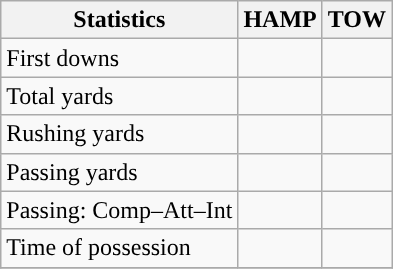<table class="wikitable" style="float: left;">
<tr>
<th>Statistics</th>
<th>HAMP</th>
<th>TOW</th>
</tr>
<tr>
<td>First downs</td>
<td></td>
<td></td>
</tr>
<tr>
<td>Total yards</td>
<td></td>
<td></td>
</tr>
<tr>
<td>Rushing yards</td>
<td></td>
<td></td>
</tr>
<tr>
<td>Passing yards</td>
<td></td>
<td></td>
</tr>
<tr>
<td>Passing: Comp–Att–Int</td>
<td></td>
<td></td>
</tr>
<tr>
<td>Time of possession</td>
<td></td>
<td></td>
</tr>
<tr>
</tr>
</table>
